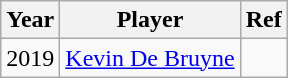<table class="wikitable">
<tr>
<th>Year</th>
<th>Player</th>
<th>Ref</th>
</tr>
<tr>
<td>2019</td>
<td> <a href='#'>Kevin De Bruyne</a></td>
<td></td>
</tr>
</table>
